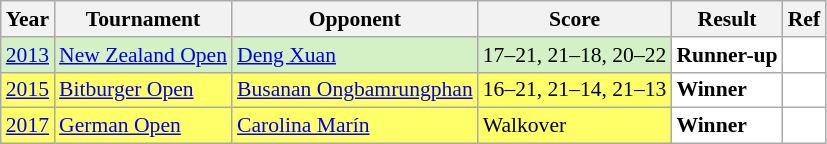<table class="sortable wikitable" style="font-size: 90%">
<tr>
<th>Year</th>
<th>Tournament</th>
<th>Opponent</th>
<th>Score</th>
<th>Result</th>
<th>Ref</th>
</tr>
<tr style="background:#D4F1C5">
<td align="center"><a href='#'>2013</a></td>
<td align="left"><a href='#'>New Zealand Open</a></td>
<td align="left"> <a href='#'>Deng Xuan</a></td>
<td align="left">17–21, 21–18, 20–22</td>
<td style="text-align:left; background:white"> <strong>Runner-up</strong></td>
<td style="text-align:center; background:white"></td>
</tr>
<tr style="background:#FFFF67">
<td align="center"><a href='#'>2015</a></td>
<td align="left"><a href='#'>Bitburger Open</a></td>
<td align="left"> <a href='#'>Busanan Ongbamrungphan</a></td>
<td align="left">16–21, 21–14, 21–13</td>
<td style="text-align:left; background:white"> <strong>Winner</strong></td>
<td style="text-align:center; background:white"></td>
</tr>
<tr style="background:#FFFF67">
<td align="center"><a href='#'>2017</a></td>
<td align="left"><a href='#'>German Open</a></td>
<td align="left"> <a href='#'>Carolina Marín</a></td>
<td align="left">Walkover</td>
<td style="text-align:left; background:white"> <strong>Winner</strong></td>
<td style="text-align:center; background:white"></td>
</tr>
</table>
